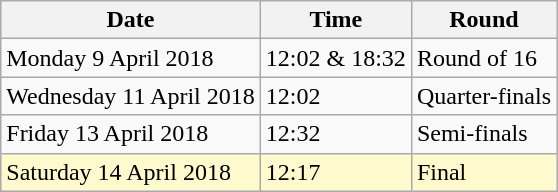<table class="wikitable">
<tr>
<th>Date</th>
<th>Time</th>
<th>Round</th>
</tr>
<tr>
<td>Monday 9 April 2018</td>
<td>12:02 & 18:32</td>
<td>Round of 16</td>
</tr>
<tr>
<td>Wednesday 11 April 2018</td>
<td>12:02</td>
<td>Quarter-finals</td>
</tr>
<tr>
<td>Friday 13 April 2018</td>
<td>12:32</td>
<td>Semi-finals</td>
</tr>
<tr>
<td style=background:lemonchiffon>Saturday 14 April 2018</td>
<td style=background:lemonchiffon>12:17</td>
<td style=background:lemonchiffon>Final</td>
</tr>
</table>
